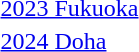<table>
<tr>
<td><a href='#'>2023 Fukuoka</a><br></td>
<td></td>
<td></td>
<td></td>
</tr>
<tr>
<td><a href='#'>2024 Doha</a><br></td>
<td></td>
<td></td>
<td></td>
</tr>
</table>
